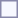<table style="border:1px solid #8888aa; background-color:#f7f8ff; padding:5px; font-size:95%; margin: 0px 12px 12px 0px;">
</table>
